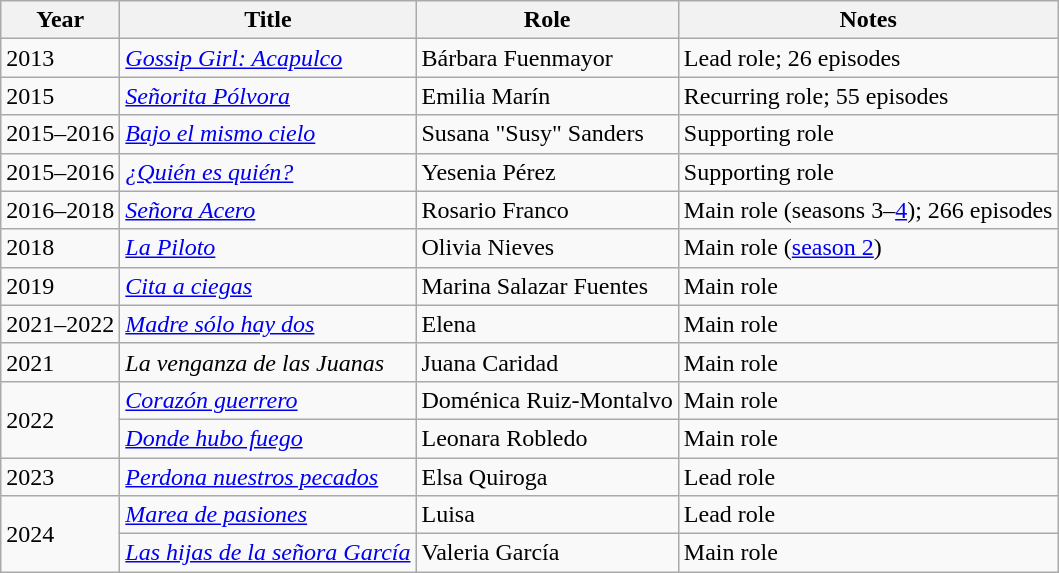<table class="wikitable sortable">
<tr>
<th>Year</th>
<th>Title</th>
<th>Role</th>
<th>Notes</th>
</tr>
<tr>
<td>2013</td>
<td><em><a href='#'>Gossip Girl: Acapulco</a></em></td>
<td>Bárbara Fuenmayor</td>
<td>Lead role; 26 episodes</td>
</tr>
<tr>
<td>2015</td>
<td><em><a href='#'>Señorita Pólvora</a></em></td>
<td>Emilia Marín</td>
<td>Recurring role; 55 episodes</td>
</tr>
<tr>
<td>2015–2016</td>
<td><em><a href='#'>Bajo el mismo cielo</a></em></td>
<td>Susana "Susy" Sanders</td>
<td>Supporting role</td>
</tr>
<tr>
<td>2015–2016</td>
<td><em><a href='#'>¿Quién es quién?</a></em></td>
<td>Yesenia Pérez</td>
<td>Supporting role</td>
</tr>
<tr>
<td>2016–2018</td>
<td><em><a href='#'>Señora Acero</a></em></td>
<td>Rosario Franco</td>
<td>Main role (seasons 3–<a href='#'>4</a>); 266 episodes</td>
</tr>
<tr>
<td>2018</td>
<td><em><a href='#'>La Piloto</a></em></td>
<td>Olivia Nieves</td>
<td>Main role (<a href='#'>season 2</a>)</td>
</tr>
<tr>
<td>2019</td>
<td><em><a href='#'>Cita a ciegas</a></em></td>
<td>Marina Salazar Fuentes</td>
<td>Main role</td>
</tr>
<tr>
<td>2021–2022</td>
<td><em><a href='#'>Madre sólo hay dos</a></em></td>
<td>Elena</td>
<td>Main role</td>
</tr>
<tr>
<td>2021</td>
<td><em>La venganza de las Juanas</em></td>
<td>Juana Caridad</td>
<td>Main role</td>
</tr>
<tr>
<td rowspan="2">2022</td>
<td><em><a href='#'>Corazón guerrero</a></em></td>
<td>Doménica Ruiz-Montalvo</td>
<td>Main role</td>
</tr>
<tr>
<td><em><a href='#'>Donde hubo fuego</a></em></td>
<td>Leonara Robledo</td>
<td>Main role</td>
</tr>
<tr>
<td>2023</td>
<td><em><a href='#'>Perdona nuestros pecados</a></em></td>
<td>Elsa Quiroga</td>
<td>Lead role</td>
</tr>
<tr>
<td rowspan=2>2024</td>
<td><em><a href='#'>Marea de pasiones</a></em></td>
<td>Luisa</td>
<td>Lead role</td>
</tr>
<tr>
<td><em><a href='#'>Las hijas de la señora García</a></em></td>
<td>Valeria García</td>
<td>Main role</td>
</tr>
</table>
